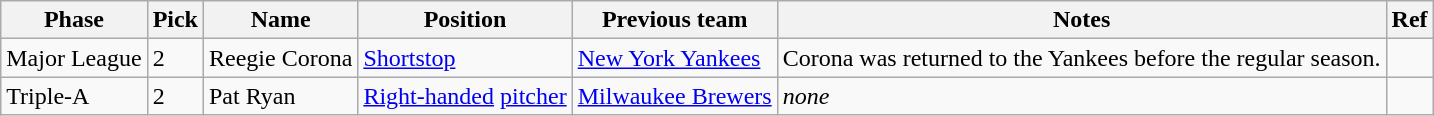<table class="wikitable sortable">
<tr>
<th>Phase</th>
<th>Pick</th>
<th>Name</th>
<th>Position</th>
<th>Previous team</th>
<th>Notes</th>
<th>Ref</th>
</tr>
<tr>
<td>Major League</td>
<td>2</td>
<td>Reegie Corona</td>
<td><a href='#'>Shortstop</a></td>
<td><a href='#'>New York Yankees</a></td>
<td>Corona was returned to the Yankees before the regular season.</td>
<td></td>
</tr>
<tr>
<td>Triple-A</td>
<td>2</td>
<td>Pat Ryan</td>
<td><a href='#'>Right-handed</a> <a href='#'>pitcher</a></td>
<td><a href='#'>Milwaukee Brewers</a></td>
<td><em>none</em></td>
<td></td>
</tr>
</table>
